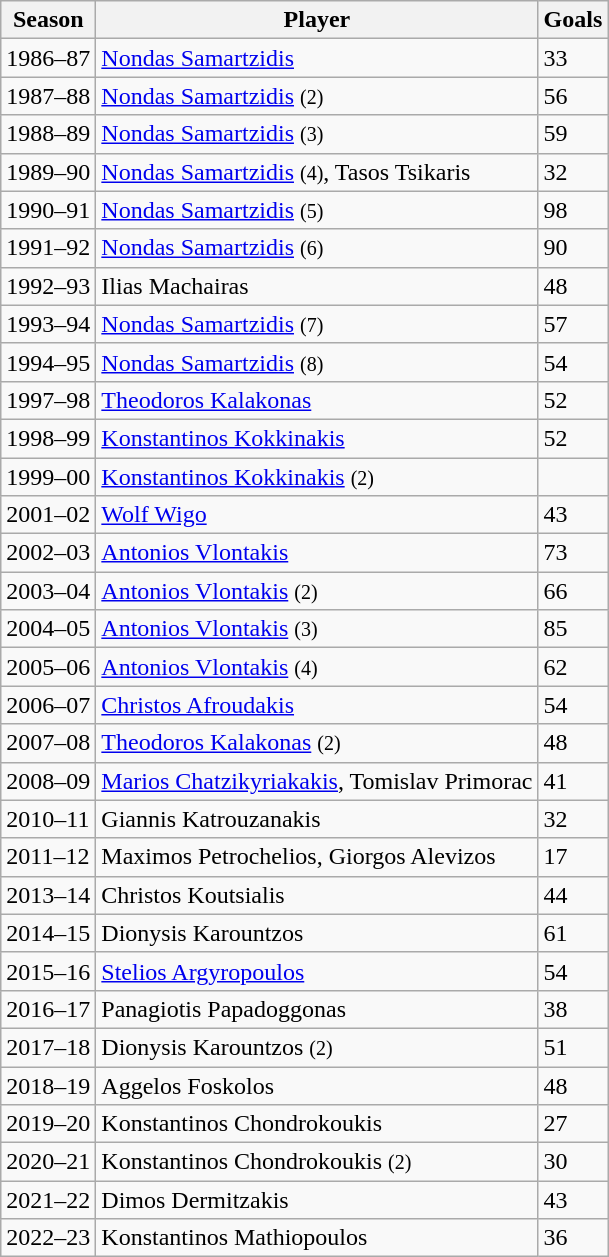<table class="wikitable">
<tr>
<th>Season</th>
<th>Player</th>
<th>Goals</th>
</tr>
<tr>
<td>1986–87</td>
<td> <a href='#'>Nondas Samartzidis</a></td>
<td>33</td>
</tr>
<tr>
<td>1987–88</td>
<td> <a href='#'>Nondas Samartzidis</a> <small>(2)</small></td>
<td>56</td>
</tr>
<tr>
<td>1988–89</td>
<td> <a href='#'>Nondas Samartzidis</a> <small>(3)</small></td>
<td>59</td>
</tr>
<tr>
<td>1989–90</td>
<td> <a href='#'>Nondas Samartzidis</a> <small>(4)</small>,  Tasos Tsikaris</td>
<td>32</td>
</tr>
<tr>
<td>1990–91</td>
<td> <a href='#'>Nondas Samartzidis</a> <small>(5)</small></td>
<td>98</td>
</tr>
<tr>
<td>1991–92</td>
<td> <a href='#'>Nondas Samartzidis</a> <small>(6)</small></td>
<td>90</td>
</tr>
<tr>
<td>1992–93</td>
<td> Ilias Machairas</td>
<td>48</td>
</tr>
<tr>
<td>1993–94</td>
<td> <a href='#'>Nondas Samartzidis</a> <small>(7)</small></td>
<td>57</td>
</tr>
<tr>
<td>1994–95</td>
<td> <a href='#'>Nondas Samartzidis</a> <small>(8)</small></td>
<td>54</td>
</tr>
<tr>
<td>1997–98</td>
<td> <a href='#'>Theodoros Kalakonas</a></td>
<td>52</td>
</tr>
<tr>
<td>1998–99</td>
<td> <a href='#'>Konstantinos Kokkinakis</a></td>
<td>52</td>
</tr>
<tr>
<td>1999–00</td>
<td> <a href='#'>Konstantinos Kokkinakis</a> <small>(2)</small></td>
<td></td>
</tr>
<tr>
<td>2001–02</td>
<td> <a href='#'>Wolf Wigo</a></td>
<td>43</td>
</tr>
<tr>
<td>2002–03</td>
<td> <a href='#'>Antonios Vlontakis</a></td>
<td>73</td>
</tr>
<tr>
<td>2003–04</td>
<td> <a href='#'>Antonios Vlontakis</a> <small>(2)</small></td>
<td>66</td>
</tr>
<tr>
<td>2004–05</td>
<td> <a href='#'>Antonios Vlontakis</a> <small>(3)</small></td>
<td>85</td>
</tr>
<tr>
<td>2005–06</td>
<td> <a href='#'>Antonios Vlontakis</a> <small>(4)</small></td>
<td>62</td>
</tr>
<tr>
<td>2006–07</td>
<td> <a href='#'>Christos Afroudakis</a></td>
<td>54</td>
</tr>
<tr>
<td>2007–08</td>
<td> <a href='#'>Theodoros Kalakonas</a> <small>(2)</small></td>
<td>48</td>
</tr>
<tr>
<td>2008–09</td>
<td> <a href='#'>Marios Chatzikyriakakis</a>,  Tomislav Primorac</td>
<td>41</td>
</tr>
<tr>
<td>2010–11</td>
<td> Giannis Katrouzanakis</td>
<td>32</td>
</tr>
<tr>
<td>2011–12</td>
<td> Maximos Petrochelios,  Giorgos Alevizos</td>
<td>17</td>
</tr>
<tr>
<td>2013–14</td>
<td> Christos Koutsialis</td>
<td>44</td>
</tr>
<tr>
<td>2014–15</td>
<td> Dionysis Karountzos</td>
<td>61</td>
</tr>
<tr>
<td>2015–16</td>
<td> <a href='#'>Stelios Argyropoulos</a></td>
<td>54</td>
</tr>
<tr>
<td>2016–17</td>
<td> Panagiotis Papadoggonas</td>
<td>38</td>
</tr>
<tr>
<td>2017–18</td>
<td> Dionysis Karountzos <small>(2)</small></td>
<td>51</td>
</tr>
<tr>
<td>2018–19</td>
<td> Aggelos Foskolos</td>
<td>48</td>
</tr>
<tr>
<td>2019–20</td>
<td> Konstantinos Chondrokoukis</td>
<td>27</td>
</tr>
<tr>
<td>2020–21</td>
<td> Konstantinos Chondrokoukis <small>(2)</small></td>
<td>30</td>
</tr>
<tr>
<td>2021–22</td>
<td> Dimos Dermitzakis</td>
<td>43</td>
</tr>
<tr>
<td>2022–23</td>
<td> Konstantinos Mathiopoulos</td>
<td>36</td>
</tr>
</table>
